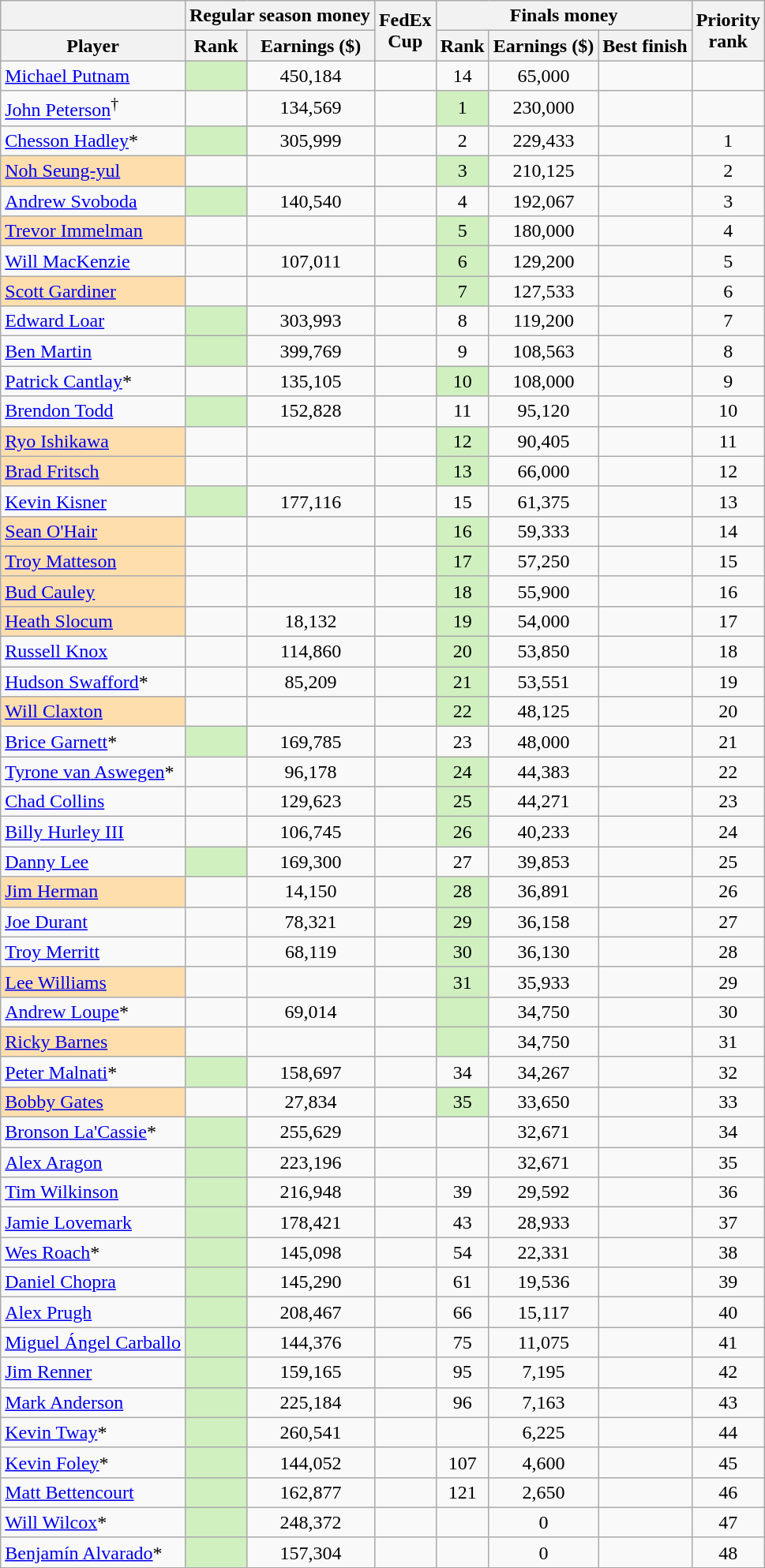<table class="wikitable sortable" style="text-align:center">
<tr>
<th></th>
<th colspan=2>Regular season money</th>
<th rowspan=2>FedEx<br>Cup</th>
<th colspan=3>Finals money</th>
<th rowspan=2 data-sort-type=number>Priority<br>rank</th>
</tr>
<tr>
<th>Player</th>
<th>Rank</th>
<th>Earnings ($)</th>
<th>Rank</th>
<th>Earnings ($)</th>
<th>Best finish</th>
</tr>
<tr>
<td align=left> <a href='#'>Michael Putnam</a></td>
<td style="background:#D0F0C0;"></td>
<td>450,184</td>
<td></td>
<td>14</td>
<td>65,000</td>
<td></td>
<td></td>
</tr>
<tr>
<td align=left> <a href='#'>John Peterson</a><sup>†</sup></td>
<td></td>
<td>134,569</td>
<td></td>
<td style="background:#D0F0C0;">1</td>
<td>230,000</td>
<td></td>
<td></td>
</tr>
<tr>
<td align=left> <a href='#'>Chesson Hadley</a>*</td>
<td style="background:#D0F0C0;"></td>
<td>305,999</td>
<td></td>
<td>2</td>
<td>229,433</td>
<td></td>
<td>1</td>
</tr>
<tr>
<td align=left style="background:NavajoWhite;"> <a href='#'>Noh Seung-yul</a></td>
<td></td>
<td></td>
<td></td>
<td style="background:#D0F0C0;">3</td>
<td>210,125</td>
<td></td>
<td>2</td>
</tr>
<tr>
<td align=left> <a href='#'>Andrew Svoboda</a></td>
<td style="background:#D0F0C0;"></td>
<td>140,540</td>
<td></td>
<td>4</td>
<td>192,067</td>
<td></td>
<td>3</td>
</tr>
<tr>
<td align=left style="background:NavajoWhite;"> <a href='#'>Trevor Immelman</a></td>
<td></td>
<td></td>
<td></td>
<td style="background:#D0F0C0;">5</td>
<td>180,000</td>
<td></td>
<td>4</td>
</tr>
<tr>
<td align=left> <a href='#'>Will MacKenzie</a></td>
<td></td>
<td>107,011</td>
<td></td>
<td style="background:#D0F0C0;">6</td>
<td>129,200</td>
<td></td>
<td>5</td>
</tr>
<tr>
<td align=left style="background:NavajoWhite;"> <a href='#'>Scott Gardiner</a></td>
<td></td>
<td></td>
<td></td>
<td style="background:#D0F0C0;">7</td>
<td>127,533</td>
<td></td>
<td>6</td>
</tr>
<tr>
<td align=left> <a href='#'>Edward Loar</a></td>
<td style="background:#D0F0C0;"></td>
<td>303,993</td>
<td></td>
<td>8</td>
<td>119,200</td>
<td></td>
<td>7</td>
</tr>
<tr>
<td align=left> <a href='#'>Ben Martin</a></td>
<td style="background:#D0F0C0;"></td>
<td>399,769</td>
<td></td>
<td>9</td>
<td>108,563</td>
<td></td>
<td>8</td>
</tr>
<tr>
<td align=left> <a href='#'>Patrick Cantlay</a>*</td>
<td></td>
<td>135,105</td>
<td></td>
<td style="background:#D0F0C0;">10</td>
<td>108,000</td>
<td></td>
<td>9</td>
</tr>
<tr>
<td align=left> <a href='#'>Brendon Todd</a></td>
<td style="background:#D0F0C0;"></td>
<td>152,828</td>
<td></td>
<td>11</td>
<td>95,120</td>
<td></td>
<td>10</td>
</tr>
<tr>
<td align=left style="background:NavajoWhite;"> <a href='#'>Ryo Ishikawa</a></td>
<td></td>
<td></td>
<td></td>
<td style="background:#D0F0C0;">12</td>
<td>90,405</td>
<td></td>
<td>11</td>
</tr>
<tr>
<td align=left style="background:NavajoWhite;"> <a href='#'>Brad Fritsch</a></td>
<td></td>
<td></td>
<td></td>
<td style="background:#D0F0C0;">13</td>
<td>66,000</td>
<td></td>
<td>12</td>
</tr>
<tr>
<td align=left> <a href='#'>Kevin Kisner</a></td>
<td style="background:#D0F0C0;"></td>
<td>177,116</td>
<td></td>
<td>15</td>
<td>61,375</td>
<td></td>
<td>13</td>
</tr>
<tr>
<td align=left style="background:NavajoWhite;"> <a href='#'>Sean O'Hair</a></td>
<td></td>
<td></td>
<td></td>
<td style="background:#D0F0C0;">16</td>
<td>59,333</td>
<td></td>
<td>14</td>
</tr>
<tr>
<td align=left style="background:NavajoWhite;"> <a href='#'>Troy Matteson</a></td>
<td></td>
<td></td>
<td></td>
<td style="background:#D0F0C0;">17</td>
<td>57,250</td>
<td></td>
<td>15</td>
</tr>
<tr>
<td align=left style="background:NavajoWhite;"> <a href='#'>Bud Cauley</a></td>
<td></td>
<td></td>
<td></td>
<td style="background:#D0F0C0;">18</td>
<td>55,900</td>
<td></td>
<td>16</td>
</tr>
<tr>
<td align=left style="background:NavajoWhite;"> <a href='#'>Heath Slocum</a></td>
<td></td>
<td>18,132</td>
<td></td>
<td style="background:#D0F0C0;">19</td>
<td>54,000</td>
<td></td>
<td>17</td>
</tr>
<tr>
<td align=left> <a href='#'>Russell Knox</a></td>
<td></td>
<td>114,860</td>
<td></td>
<td style="background:#D0F0C0;">20</td>
<td>53,850</td>
<td></td>
<td>18</td>
</tr>
<tr>
<td align=left> <a href='#'>Hudson Swafford</a>*</td>
<td></td>
<td>85,209</td>
<td></td>
<td style="background:#D0F0C0;">21</td>
<td>53,551</td>
<td></td>
<td>19</td>
</tr>
<tr>
<td align=left style="background:NavajoWhite;"> <a href='#'>Will Claxton</a></td>
<td></td>
<td></td>
<td></td>
<td style="background:#D0F0C0;">22</td>
<td>48,125</td>
<td></td>
<td>20</td>
</tr>
<tr>
<td align=left> <a href='#'>Brice Garnett</a>*</td>
<td style="background:#D0F0C0;"></td>
<td>169,785</td>
<td></td>
<td>23</td>
<td>48,000</td>
<td></td>
<td>21</td>
</tr>
<tr>
<td align=left> <a href='#'>Tyrone van Aswegen</a>*</td>
<td></td>
<td>96,178</td>
<td></td>
<td style="background:#D0F0C0;">24</td>
<td>44,383</td>
<td></td>
<td>22</td>
</tr>
<tr>
<td align=left> <a href='#'>Chad Collins</a></td>
<td></td>
<td>129,623</td>
<td></td>
<td style="background:#D0F0C0;">25</td>
<td>44,271</td>
<td></td>
<td>23</td>
</tr>
<tr>
<td align=left> <a href='#'>Billy Hurley III</a></td>
<td></td>
<td>106,745</td>
<td></td>
<td style="background:#D0F0C0;">26</td>
<td>40,233</td>
<td></td>
<td>24</td>
</tr>
<tr>
<td align=left> <a href='#'>Danny Lee</a></td>
<td style="background:#D0F0C0;"></td>
<td>169,300</td>
<td></td>
<td>27</td>
<td>39,853</td>
<td></td>
<td>25</td>
</tr>
<tr>
<td align=left style="background:NavajoWhite;"> <a href='#'>Jim Herman</a></td>
<td></td>
<td>14,150</td>
<td></td>
<td style="background:#D0F0C0;">28</td>
<td>36,891</td>
<td></td>
<td>26</td>
</tr>
<tr>
<td align=left> <a href='#'>Joe Durant</a></td>
<td></td>
<td>78,321</td>
<td></td>
<td style="background:#D0F0C0;">29</td>
<td>36,158</td>
<td></td>
<td>27</td>
</tr>
<tr>
<td align=left> <a href='#'>Troy Merritt</a></td>
<td></td>
<td>68,119</td>
<td></td>
<td style="background:#D0F0C0;">30</td>
<td>36,130</td>
<td></td>
<td>28</td>
</tr>
<tr>
<td align=left style="background:NavajoWhite;"> <a href='#'>Lee Williams</a></td>
<td></td>
<td></td>
<td></td>
<td style="background:#D0F0C0;">31</td>
<td>35,933</td>
<td></td>
<td>29</td>
</tr>
<tr>
<td align=left> <a href='#'>Andrew Loupe</a>*</td>
<td></td>
<td>69,014</td>
<td></td>
<td style="background:#D0F0C0;"></td>
<td>34,750</td>
<td></td>
<td>30</td>
</tr>
<tr>
<td align=left style="background:NavajoWhite;"> <a href='#'>Ricky Barnes</a></td>
<td></td>
<td></td>
<td></td>
<td style="background:#D0F0C0;"></td>
<td>34,750</td>
<td></td>
<td>31</td>
</tr>
<tr>
<td align=left> <a href='#'>Peter Malnati</a>*</td>
<td style="background:#D0F0C0;"></td>
<td>158,697</td>
<td></td>
<td>34</td>
<td>34,267</td>
<td></td>
<td>32</td>
</tr>
<tr>
<td align=left style="background:NavajoWhite;"> <a href='#'>Bobby Gates</a></td>
<td></td>
<td>27,834</td>
<td></td>
<td style="background:#D0F0C0;">35</td>
<td>33,650</td>
<td></td>
<td>33</td>
</tr>
<tr>
<td align=left> <a href='#'>Bronson La'Cassie</a>*</td>
<td style="background:#D0F0C0;"></td>
<td>255,629</td>
<td></td>
<td></td>
<td>32,671</td>
<td></td>
<td>34</td>
</tr>
<tr>
<td align=left> <a href='#'>Alex Aragon</a></td>
<td style="background:#D0F0C0;"></td>
<td>223,196</td>
<td></td>
<td></td>
<td>32,671</td>
<td></td>
<td>35</td>
</tr>
<tr>
<td align=left> <a href='#'>Tim Wilkinson</a></td>
<td style="background:#D0F0C0;"></td>
<td>216,948</td>
<td></td>
<td>39</td>
<td>29,592</td>
<td></td>
<td>36</td>
</tr>
<tr>
<td align=left> <a href='#'>Jamie Lovemark</a></td>
<td style="background:#D0F0C0;"></td>
<td>178,421</td>
<td></td>
<td>43</td>
<td>28,933</td>
<td></td>
<td>37</td>
</tr>
<tr>
<td align=left> <a href='#'>Wes Roach</a>*</td>
<td style="background:#D0F0C0;"></td>
<td>145,098</td>
<td></td>
<td>54</td>
<td>22,331</td>
<td></td>
<td>38</td>
</tr>
<tr>
<td align=left> <a href='#'>Daniel Chopra</a></td>
<td style="background:#D0F0C0;"></td>
<td>145,290</td>
<td></td>
<td>61</td>
<td>19,536</td>
<td></td>
<td>39</td>
</tr>
<tr>
<td align=left> <a href='#'>Alex Prugh</a></td>
<td style="background:#D0F0C0;"></td>
<td>208,467</td>
<td></td>
<td>66</td>
<td>15,117</td>
<td></td>
<td>40</td>
</tr>
<tr>
<td align=left> <a href='#'>Miguel Ángel Carballo</a></td>
<td style="background:#D0F0C0;"></td>
<td>144,376</td>
<td></td>
<td>75</td>
<td>11,075</td>
<td></td>
<td>41</td>
</tr>
<tr>
<td align=left> <a href='#'>Jim Renner</a></td>
<td style="background:#D0F0C0;"></td>
<td>159,165</td>
<td></td>
<td>95</td>
<td>7,195</td>
<td></td>
<td>42</td>
</tr>
<tr>
<td align=left> <a href='#'>Mark Anderson</a></td>
<td style="background:#D0F0C0;"></td>
<td>225,184</td>
<td></td>
<td>96</td>
<td>7,163</td>
<td></td>
<td>43</td>
</tr>
<tr>
<td align=left> <a href='#'>Kevin Tway</a>*</td>
<td style="background:#D0F0C0;"></td>
<td>260,541</td>
<td></td>
<td></td>
<td>6,225</td>
<td></td>
<td>44</td>
</tr>
<tr>
<td align=left> <a href='#'>Kevin Foley</a>*</td>
<td style="background:#D0F0C0;"></td>
<td>144,052</td>
<td></td>
<td>107</td>
<td>4,600</td>
<td></td>
<td>45</td>
</tr>
<tr>
<td align=left> <a href='#'>Matt Bettencourt</a></td>
<td style="background:#D0F0C0;"></td>
<td>162,877</td>
<td></td>
<td>121</td>
<td>2,650</td>
<td></td>
<td>46</td>
</tr>
<tr>
<td align=left> <a href='#'>Will Wilcox</a>*</td>
<td style="background:#D0F0C0;"></td>
<td>248,372</td>
<td></td>
<td></td>
<td>0</td>
<td></td>
<td>47</td>
</tr>
<tr>
<td align=left> <a href='#'>Benjamín Alvarado</a>*</td>
<td style="background:#D0F0C0;"></td>
<td>157,304</td>
<td></td>
<td></td>
<td>0</td>
<td></td>
<td>48</td>
</tr>
</table>
